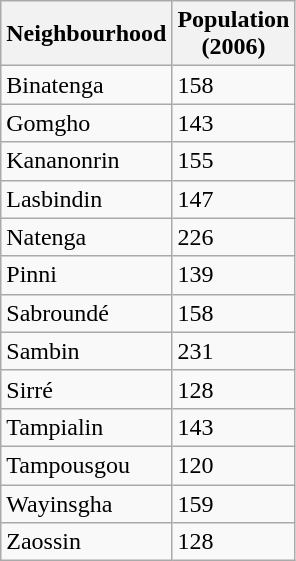<table class="wikitable">
<tr>
<th>Neighbourhood</th>
<th>Population<br>(2006)</th>
</tr>
<tr>
<td>Binatenga</td>
<td>158</td>
</tr>
<tr>
<td>Gomgho</td>
<td>143</td>
</tr>
<tr>
<td>Kananonrin</td>
<td>155</td>
</tr>
<tr>
<td>Lasbindin</td>
<td>147</td>
</tr>
<tr>
<td>Natenga</td>
<td>226</td>
</tr>
<tr>
<td>Pinni</td>
<td>139</td>
</tr>
<tr>
<td>Sabroundé</td>
<td>158</td>
</tr>
<tr>
<td>Sambin</td>
<td>231</td>
</tr>
<tr>
<td>Sirré</td>
<td>128</td>
</tr>
<tr>
<td>Tampialin</td>
<td>143</td>
</tr>
<tr>
<td>Tampousgou</td>
<td>120</td>
</tr>
<tr>
<td>Wayinsgha</td>
<td>159</td>
</tr>
<tr>
<td>Zaossin</td>
<td>128</td>
</tr>
</table>
